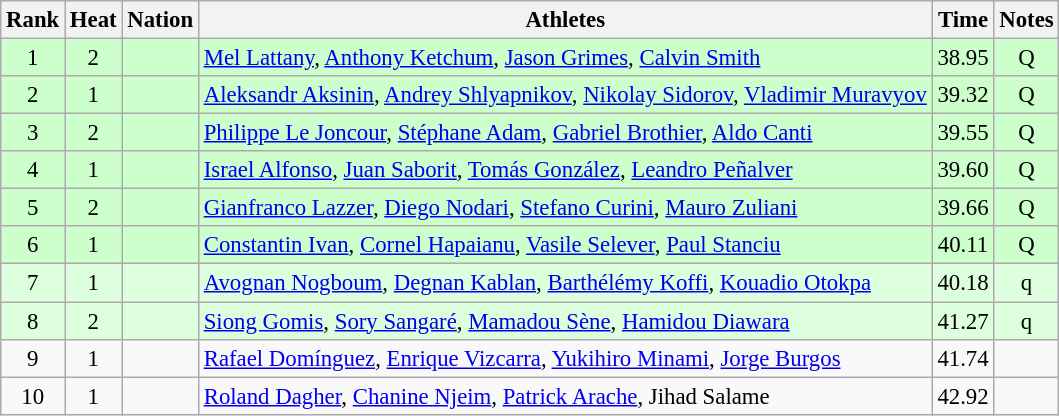<table class="wikitable sortable" style="text-align:center;font-size:95%">
<tr>
<th>Rank</th>
<th>Heat</th>
<th>Nation</th>
<th>Athletes</th>
<th>Time</th>
<th>Notes</th>
</tr>
<tr bgcolor=ccffcc>
<td>1</td>
<td>2</td>
<td align=left></td>
<td align=left><a href='#'>Mel Lattany</a>, <a href='#'>Anthony Ketchum</a>, <a href='#'>Jason Grimes</a>, <a href='#'>Calvin Smith</a></td>
<td>38.95</td>
<td>Q</td>
</tr>
<tr bgcolor=ccffcc>
<td>2</td>
<td>1</td>
<td align=left></td>
<td align=left><a href='#'>Aleksandr Aksinin</a>, <a href='#'>Andrey Shlyapnikov</a>, <a href='#'>Nikolay Sidorov</a>, <a href='#'>Vladimir Muravyov</a></td>
<td>39.32</td>
<td>Q</td>
</tr>
<tr bgcolor=ccffcc>
<td>3</td>
<td>2</td>
<td align=left></td>
<td align=left><a href='#'>Philippe Le Joncour</a>, <a href='#'>Stéphane Adam</a>, <a href='#'>Gabriel Brothier</a>, <a href='#'>Aldo Canti</a></td>
<td>39.55</td>
<td>Q</td>
</tr>
<tr bgcolor=ccffcc>
<td>4</td>
<td>1</td>
<td align=left></td>
<td align=left><a href='#'>Israel Alfonso</a>, <a href='#'>Juan Saborit</a>, <a href='#'>Tomás González</a>, <a href='#'>Leandro Peñalver</a></td>
<td>39.60</td>
<td>Q</td>
</tr>
<tr bgcolor=ccffcc>
<td>5</td>
<td>2</td>
<td align=left></td>
<td align=left><a href='#'>Gianfranco Lazzer</a>, <a href='#'>Diego Nodari</a>, <a href='#'>Stefano Curini</a>, <a href='#'>Mauro Zuliani</a></td>
<td>39.66</td>
<td>Q</td>
</tr>
<tr bgcolor=ccffcc>
<td>6</td>
<td>1</td>
<td align=left></td>
<td align=left><a href='#'>Constantin Ivan</a>, <a href='#'>Cornel Hapaianu</a>, <a href='#'>Vasile Selever</a>, <a href='#'>Paul Stanciu</a></td>
<td>40.11</td>
<td>Q</td>
</tr>
<tr bgcolor=ddffdd>
<td>7</td>
<td>1</td>
<td align=left></td>
<td align=left><a href='#'>Avognan Nogboum</a>, <a href='#'>Degnan Kablan</a>, <a href='#'>Barthélémy Koffi</a>, <a href='#'>Kouadio Otokpa</a></td>
<td>40.18</td>
<td>q</td>
</tr>
<tr bgcolor=ddffdd>
<td>8</td>
<td>2</td>
<td align=left></td>
<td align=left><a href='#'>Siong Gomis</a>, <a href='#'>Sory Sangaré</a>, <a href='#'>Mamadou Sène</a>, <a href='#'>Hamidou Diawara</a></td>
<td>41.27</td>
<td>q</td>
</tr>
<tr>
<td>9</td>
<td>1</td>
<td align=left></td>
<td align=left><a href='#'>Rafael Domínguez</a>, <a href='#'>Enrique Vizcarra</a>, <a href='#'>Yukihiro Minami</a>, <a href='#'>Jorge Burgos</a></td>
<td>41.74</td>
<td></td>
</tr>
<tr>
<td>10</td>
<td>1</td>
<td align=left></td>
<td align=left><a href='#'>Roland Dagher</a>, <a href='#'>Chanine Njeim</a>, <a href='#'>Patrick Arache</a>, Jihad Salame</td>
<td>42.92</td>
<td></td>
</tr>
</table>
